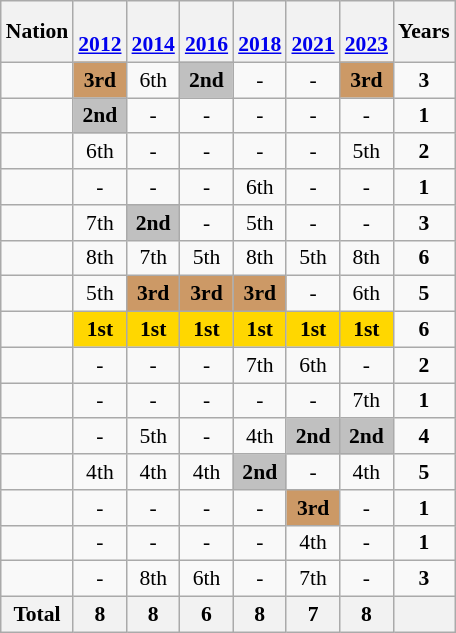<table class="wikitable" style="text-align:center; font-size:90%">
<tr>
<th>Nation</th>
<th><br><a href='#'>2012</a></th>
<th><br><a href='#'>2014</a></th>
<th><br><a href='#'>2016</a></th>
<th><br><a href='#'>2018</a></th>
<th><br><a href='#'>2021</a></th>
<th><br><a href='#'>2023</a></th>
<th>Years</th>
</tr>
<tr>
<td align=left></td>
<td bgcolor=#cc9966><strong>3rd</strong></td>
<td>6th</td>
<td bgcolor=silver><strong>2nd</strong></td>
<td>-</td>
<td>-</td>
<td bgcolor=#cc9966><strong>3rd</strong></td>
<td><strong>3</strong></td>
</tr>
<tr>
<td align=left></td>
<td bgcolor=silver><strong>2nd</strong></td>
<td>-</td>
<td>-</td>
<td>-</td>
<td>-</td>
<td>-</td>
<td><strong>1</strong></td>
</tr>
<tr>
<td align=left></td>
<td>6th</td>
<td>-</td>
<td>-</td>
<td>-</td>
<td>-</td>
<td>5th</td>
<td><strong>2</strong></td>
</tr>
<tr>
<td align=left></td>
<td>-</td>
<td>-</td>
<td>-</td>
<td>6th</td>
<td>-</td>
<td>-</td>
<td><strong>1</strong></td>
</tr>
<tr>
<td align=left></td>
<td>7th</td>
<td bgcolor=silver><strong>2nd</strong></td>
<td>-</td>
<td>5th</td>
<td>-</td>
<td>-</td>
<td><strong>3</strong></td>
</tr>
<tr>
<td align=left></td>
<td>8th</td>
<td>7th</td>
<td>5th</td>
<td>8th</td>
<td>5th</td>
<td>8th</td>
<td><strong>6</strong></td>
</tr>
<tr>
<td align=left></td>
<td>5th</td>
<td bgcolor=#cc9966><strong>3rd</strong></td>
<td bgcolor=#cc9966><strong>3rd</strong></td>
<td bgcolor=#cc9966><strong>3rd</strong></td>
<td>-</td>
<td>6th</td>
<td><strong>5</strong></td>
</tr>
<tr>
<td align=left></td>
<td bgcolor=gold><strong>1st</strong></td>
<td bgcolor=gold><strong>1st</strong></td>
<td bgcolor=gold><strong>1st</strong></td>
<td bgcolor=gold><strong>1st</strong></td>
<td bgcolor=gold><strong>1st</strong></td>
<td bgcolor=gold><strong>1st</strong></td>
<td><strong>6</strong></td>
</tr>
<tr>
<td align=left></td>
<td>-</td>
<td>-</td>
<td>-</td>
<td>7th</td>
<td>6th</td>
<td>-</td>
<td><strong>2</strong></td>
</tr>
<tr>
<td align=left></td>
<td>-</td>
<td>-</td>
<td>-</td>
<td>-</td>
<td>-</td>
<td>7th</td>
<td><strong>1</strong></td>
</tr>
<tr>
<td align=left></td>
<td>-</td>
<td>5th</td>
<td>-</td>
<td>4th</td>
<td bgcolor=silver><strong>2nd</strong></td>
<td bgcolor=silver><strong>2nd</strong></td>
<td><strong>4</strong></td>
</tr>
<tr>
<td align=left></td>
<td>4th</td>
<td>4th</td>
<td>4th</td>
<td bgcolor=silver><strong>2nd</strong></td>
<td>-</td>
<td>4th</td>
<td><strong>5</strong></td>
</tr>
<tr>
<td align=left></td>
<td>-</td>
<td>-</td>
<td>-</td>
<td>-</td>
<td bgcolor=#cc9966><strong>3rd</strong></td>
<td>-</td>
<td><strong>1</strong></td>
</tr>
<tr>
<td align=left></td>
<td>-</td>
<td>-</td>
<td>-</td>
<td>-</td>
<td>4th</td>
<td>-</td>
<td><strong>1</strong></td>
</tr>
<tr>
<td align=left></td>
<td>-</td>
<td>8th</td>
<td>6th</td>
<td>-</td>
<td>7th</td>
<td>-</td>
<td><strong>3</strong></td>
</tr>
<tr>
<th>Total</th>
<th>8</th>
<th>8</th>
<th>6</th>
<th>8</th>
<th>7</th>
<th>8</th>
<th></th>
</tr>
</table>
